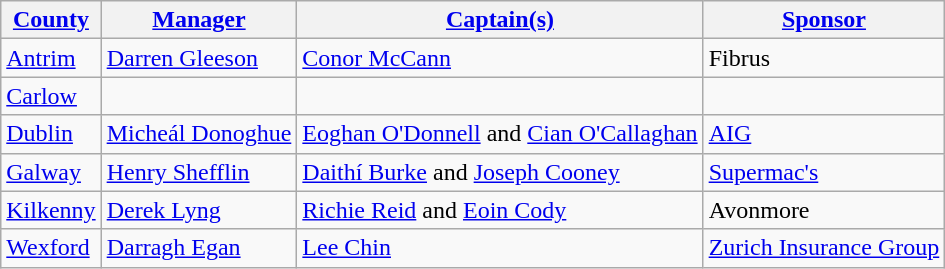<table class="wikitable">
<tr>
<th><a href='#'>County</a></th>
<th><a href='#'>Manager</a></th>
<th><a href='#'>Captain(s)</a></th>
<th><a href='#'>Sponsor</a></th>
</tr>
<tr>
<td> <a href='#'>Antrim</a></td>
<td><a href='#'>Darren Gleeson</a></td>
<td><a href='#'>Conor McCann</a></td>
<td>Fibrus</td>
</tr>
<tr>
<td> <a href='#'>Carlow</a></td>
<td></td>
<td></td>
<td></td>
</tr>
<tr>
<td> <a href='#'>Dublin</a></td>
<td><a href='#'>Micheál Donoghue</a></td>
<td><a href='#'>Eoghan O'Donnell</a> and <a href='#'>Cian O'Callaghan</a></td>
<td><a href='#'>AIG</a></td>
</tr>
<tr>
<td> <a href='#'>Galway</a></td>
<td><a href='#'>Henry Shefflin</a></td>
<td><a href='#'>Daithí Burke</a> and <a href='#'>Joseph Cooney</a></td>
<td><a href='#'>Supermac's</a></td>
</tr>
<tr>
<td> <a href='#'>Kilkenny</a></td>
<td><a href='#'>Derek Lyng</a></td>
<td><a href='#'>Richie Reid</a> and <a href='#'>Eoin Cody</a></td>
<td>Avonmore</td>
</tr>
<tr>
<td> <a href='#'>Wexford</a></td>
<td><a href='#'>Darragh Egan</a></td>
<td><a href='#'>Lee Chin</a></td>
<td><a href='#'>Zurich Insurance Group</a></td>
</tr>
</table>
